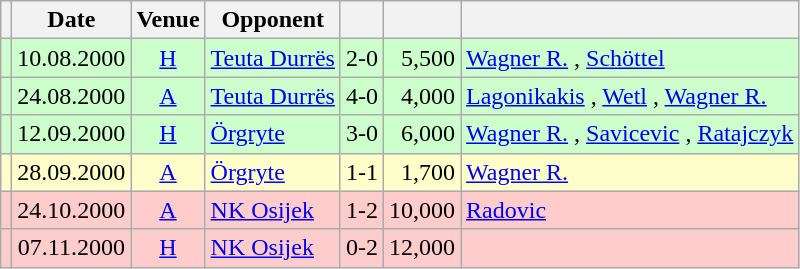<table class="wikitable" Style="text-align: center">
<tr>
<th></th>
<th>Date</th>
<th>Venue</th>
<th>Opponent</th>
<th></th>
<th></th>
<th></th>
</tr>
<tr style="background:#cfc">
<td></td>
<td>10.08.2000</td>
<td><a href='#'>H</a></td>
<td align="left"><a href='#'>Teuta Durrës</a> </td>
<td>2-0</td>
<td align="right">5,500</td>
<td align="left"><a href='#'>Wagner R.</a> , <a href='#'>Schöttel</a> </td>
</tr>
<tr style="background:#cfc">
<td></td>
<td>24.08.2000</td>
<td><a href='#'>A</a></td>
<td align="left"><a href='#'>Teuta Durrës</a> </td>
<td>4-0</td>
<td align="right">4,000</td>
<td align="left"><a href='#'>Lagonikakis</a> , <a href='#'>Wetl</a>  , <a href='#'>Wagner R.</a> </td>
</tr>
<tr style="background:#cfc">
<td></td>
<td>12.09.2000</td>
<td><a href='#'>H</a></td>
<td align="left"><a href='#'>Örgryte</a> </td>
<td>3-0</td>
<td align="right">6,000</td>
<td align="left"><a href='#'>Wagner R.</a> , <a href='#'>Savicevic</a> , <a href='#'>Ratajczyk</a> </td>
</tr>
<tr style="background:#ffc">
<td></td>
<td>28.09.2000</td>
<td><a href='#'>A</a></td>
<td align="left"><a href='#'>Örgryte</a> </td>
<td>1-1</td>
<td align="right">1,700</td>
<td align="left"><a href='#'>Wagner R.</a> </td>
</tr>
<tr style="background:#fcc">
<td></td>
<td>24.10.2000</td>
<td><a href='#'>A</a></td>
<td align="left"><a href='#'>NK Osijek</a> </td>
<td>1-2</td>
<td align="right">10,000</td>
<td align="left"><a href='#'>Radovic</a> </td>
</tr>
<tr style="background:#fcc">
<td></td>
<td>07.11.2000</td>
<td><a href='#'>H</a></td>
<td align="left"><a href='#'>NK Osijek</a> </td>
<td>0-2</td>
<td align="right">12,000</td>
<td align="left"></td>
</tr>
</table>
